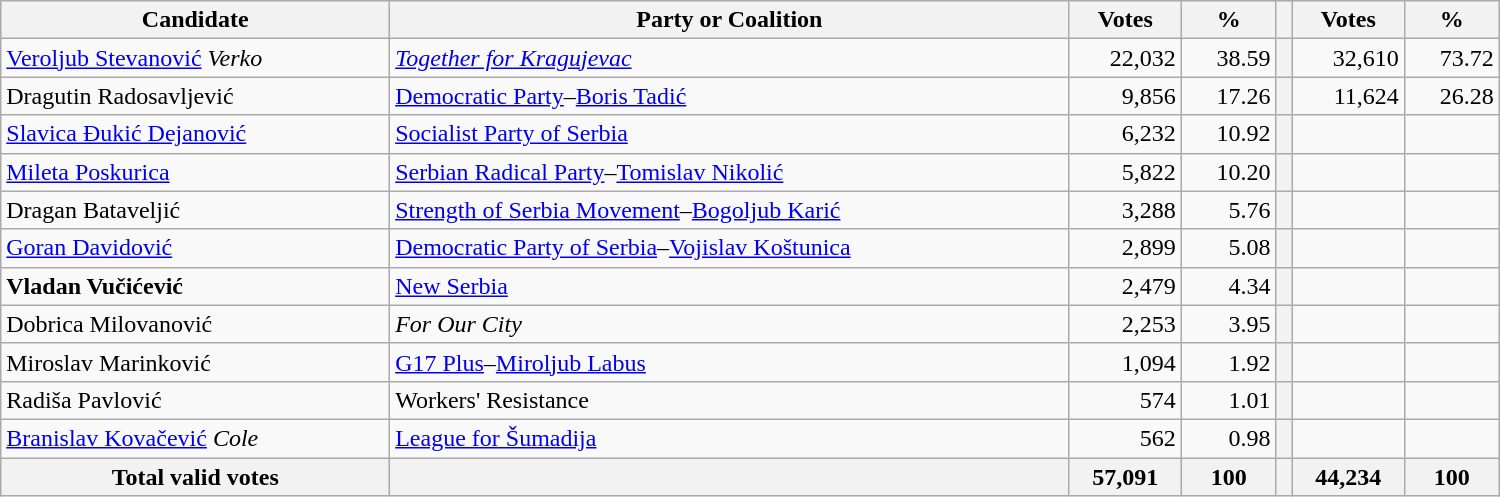<table style="width:1000px;" class="wikitable">
<tr>
<th>Candidate</th>
<th>Party or Coalition</th>
<th>Votes</th>
<th>%</th>
<th></th>
<th>Votes</th>
<th>%</th>
</tr>
<tr>
<td align="left"><a href='#'>Veroljub Stevanović</a> <em>Verko</em></td>
<td align="left"><em><a href='#'>Together for Kragujevac</a></em></td>
<td align="right">22,032</td>
<td align="right">38.59</td>
<th align="left"></th>
<td align="right">32,610</td>
<td align="right">73.72</td>
</tr>
<tr>
<td align="left">Dragutin Radosavljević</td>
<td align="left"><a href='#'>Democratic Party</a>–<a href='#'>Boris Tadić</a></td>
<td align="right">9,856</td>
<td align="right">17.26</td>
<th align="left"></th>
<td align="right">11,624</td>
<td align="right">26.28</td>
</tr>
<tr>
<td align="left"><a href='#'>Slavica Đukić Dejanović</a></td>
<td align="left"><a href='#'>Socialist Party of Serbia</a></td>
<td align="right">6,232</td>
<td align="right">10.92</td>
<th align="left"></th>
<td align="right"></td>
<td align="right"></td>
</tr>
<tr>
<td align="left"><a href='#'>Mileta Poskurica</a></td>
<td align="left"><a href='#'>Serbian Radical Party</a>–<a href='#'>Tomislav Nikolić</a></td>
<td align="right">5,822</td>
<td align="right">10.20</td>
<th align="left"></th>
<td align="right"></td>
<td align="right"></td>
</tr>
<tr>
<td align="left">Dragan Bataveljić</td>
<td align="left"><a href='#'>Strength of Serbia Movement</a>–<a href='#'>Bogoljub Karić</a></td>
<td align="right">3,288</td>
<td align="right">5.76</td>
<th align="left"></th>
<td align="right"></td>
<td align="right"></td>
</tr>
<tr>
<td align="left"><a href='#'>Goran Davidović</a></td>
<td align="left"><a href='#'>Democratic Party of Serbia</a>–<a href='#'>Vojislav Koštunica</a></td>
<td align="right">2,899</td>
<td align="right">5.08</td>
<th align="left"></th>
<td align="right"></td>
<td align="right"></td>
</tr>
<tr>
<td align="left"><strong>Vladan Vučićević</strong></td>
<td align="left"><a href='#'>New Serbia</a></td>
<td align="right">2,479</td>
<td align="right">4.34</td>
<th align="left"></th>
<td align="right"></td>
<td align="right"></td>
</tr>
<tr>
<td align="left">Dobrica Milovanović</td>
<td align="left"><em>For Our City</em></td>
<td align="right">2,253</td>
<td align="right">3.95</td>
<th align="left"></th>
<td align="right"></td>
<td align="right"></td>
</tr>
<tr>
<td align="left">Miroslav Marinković</td>
<td align="left"><a href='#'>G17 Plus</a>–<a href='#'>Miroljub Labus</a></td>
<td align="right">1,094</td>
<td align="right">1.92</td>
<th align="left"></th>
<td align="right"></td>
<td align="right"></td>
</tr>
<tr>
<td align="left">Radiša Pavlović</td>
<td align="left">Workers' Resistance</td>
<td align="right">574</td>
<td align="right">1.01</td>
<th align="left"></th>
<td align="right"></td>
<td align="right"></td>
</tr>
<tr>
<td align="left"><a href='#'>Branislav Kovačević</a> <em>Cole</em></td>
<td align="left"><a href='#'>League for Šumadija</a></td>
<td align="right">562</td>
<td align="right">0.98</td>
<th align="left"></th>
<td align="right"></td>
<td align="right"></td>
</tr>
<tr>
<th align="left">Total valid votes</th>
<th align="left"></th>
<th align="right">57,091</th>
<th align="right">100</th>
<th align="left"></th>
<th align="right">44,234</th>
<th align="right">100</th>
</tr>
</table>
